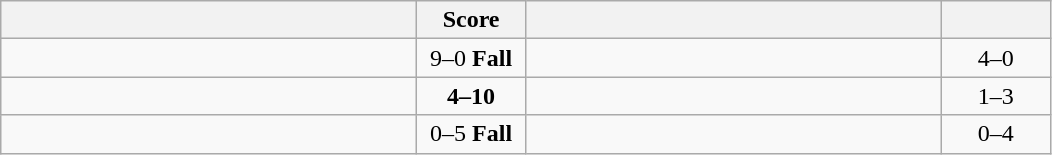<table class="wikitable" style="text-align: center; ">
<tr>
<th align="right" width="270"></th>
<th width="65">Score</th>
<th align="left" width="270"></th>
<th width="65"></th>
</tr>
<tr>
<td align="left"><strong></strong></td>
<td>9–0 <strong>Fall</strong></td>
<td align="left"></td>
<td>4–0 <strong></strong></td>
</tr>
<tr>
<td align="left"></td>
<td><strong>4–10</strong></td>
<td align="left"><strong></strong></td>
<td>1–3 <strong></strong></td>
</tr>
<tr>
<td align="left"></td>
<td>0–5 <strong>Fall</strong></td>
<td align="left"><strong></strong></td>
<td>0–4 <strong></strong></td>
</tr>
</table>
